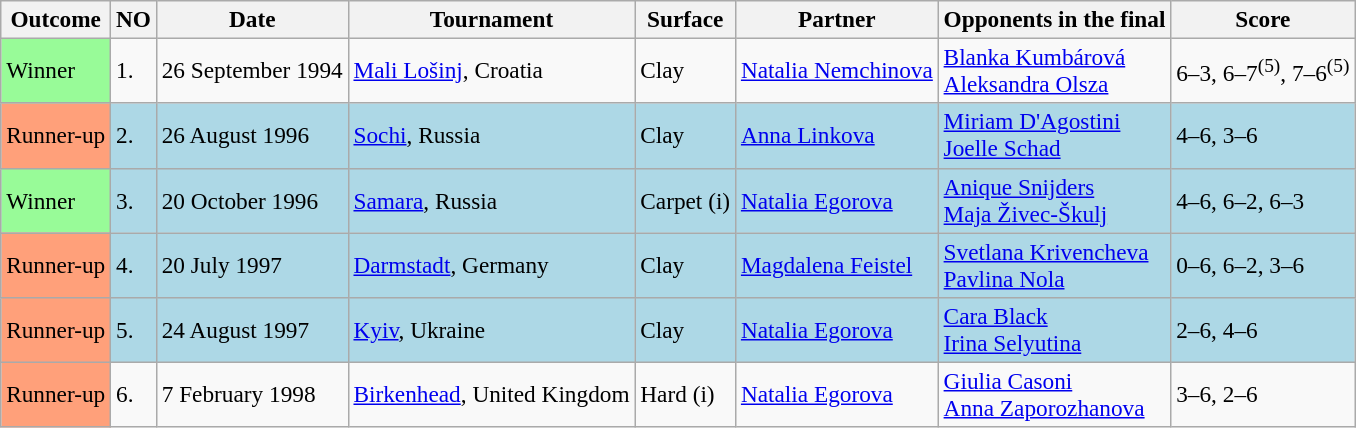<table class="sortable wikitable" style="font-size:97%;">
<tr>
<th>Outcome</th>
<th>NO</th>
<th>Date</th>
<th>Tournament</th>
<th>Surface</th>
<th>Partner</th>
<th>Opponents in the final</th>
<th>Score</th>
</tr>
<tr>
<td style="background:#98fb98;">Winner</td>
<td>1.</td>
<td>26 September 1994</td>
<td><a href='#'>Mali Lošinj</a>, Croatia</td>
<td>Clay</td>
<td> <a href='#'>Natalia Nemchinova</a></td>
<td> <a href='#'>Blanka Kumbárová</a> <br>  <a href='#'>Aleksandra Olsza</a></td>
<td>6–3, 6–7<sup>(5)</sup>, 7–6<sup>(5)</sup></td>
</tr>
<tr style="background:lightblue;">
<td style="background:#ffa07a;">Runner-up</td>
<td>2.</td>
<td>26 August 1996</td>
<td><a href='#'>Sochi</a>, Russia</td>
<td>Clay</td>
<td> <a href='#'>Anna Linkova</a></td>
<td> <a href='#'>Miriam D'Agostini</a> <br>  <a href='#'>Joelle Schad</a></td>
<td>4–6, 3–6</td>
</tr>
<tr style="background:lightblue;">
<td style="background:#98fb98;">Winner</td>
<td>3.</td>
<td>20 October 1996</td>
<td><a href='#'>Samara</a>, Russia</td>
<td>Carpet (i)</td>
<td> <a href='#'>Natalia Egorova</a></td>
<td> <a href='#'>Anique Snijders</a> <br>  <a href='#'>Maja Živec-Škulj</a></td>
<td>4–6, 6–2, 6–3</td>
</tr>
<tr bgcolor="lightblue">
<td style="background:#ffa07a;">Runner-up</td>
<td>4.</td>
<td>20 July 1997</td>
<td><a href='#'>Darmstadt</a>, Germany</td>
<td>Clay</td>
<td> <a href='#'>Magdalena Feistel</a></td>
<td> <a href='#'>Svetlana Krivencheva</a> <br>  <a href='#'>Pavlina Nola</a></td>
<td>0–6, 6–2, 3–6</td>
</tr>
<tr style="background:lightblue;">
<td bgcolor="FFA07A">Runner-up</td>
<td>5.</td>
<td>24 August 1997</td>
<td><a href='#'>Kyiv</a>, Ukraine</td>
<td>Clay</td>
<td> <a href='#'>Natalia Egorova</a></td>
<td> <a href='#'>Cara Black</a> <br>  <a href='#'>Irina Selyutina</a></td>
<td>2–6, 4–6</td>
</tr>
<tr>
<td bgcolor="FFA07A">Runner-up</td>
<td>6.</td>
<td>7 February 1998</td>
<td><a href='#'>Birkenhead</a>, United Kingdom</td>
<td>Hard (i)</td>
<td> <a href='#'>Natalia Egorova</a></td>
<td> <a href='#'>Giulia Casoni</a> <br>  <a href='#'>Anna Zaporozhanova</a></td>
<td>3–6, 2–6</td>
</tr>
</table>
